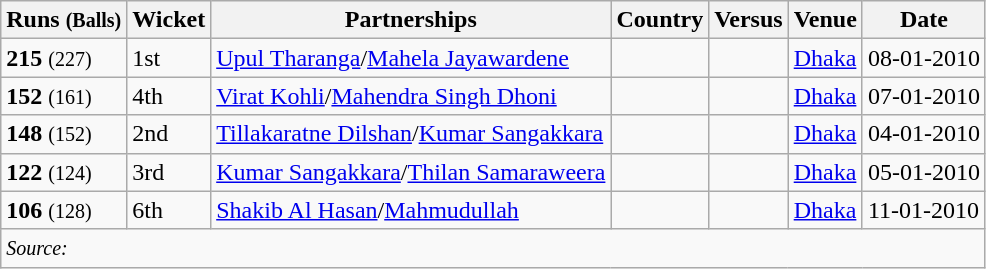<table class="wikitable">
<tr>
<th>Runs <small>(Balls)</small></th>
<th>Wicket</th>
<th>Partnerships</th>
<th>Country</th>
<th>Versus</th>
<th>Venue</th>
<th>Date</th>
</tr>
<tr>
<td><strong>215</strong> <small>(227)</small></td>
<td>1st</td>
<td><a href='#'>Upul Tharanga</a>/<a href='#'>Mahela Jayawardene</a></td>
<td></td>
<td></td>
<td><a href='#'>Dhaka</a></td>
<td>08-01-2010</td>
</tr>
<tr>
<td><strong>152</strong> <small>(161)</small></td>
<td>4th</td>
<td><a href='#'>Virat Kohli</a>/<a href='#'>Mahendra Singh Dhoni</a></td>
<td></td>
<td></td>
<td><a href='#'>Dhaka</a></td>
<td>07-01-2010</td>
</tr>
<tr>
<td><strong>148</strong> <small>(152)</small></td>
<td>2nd</td>
<td><a href='#'>Tillakaratne Dilshan</a>/<a href='#'>Kumar Sangakkara</a></td>
<td></td>
<td></td>
<td><a href='#'>Dhaka</a></td>
<td>04-01-2010</td>
</tr>
<tr>
<td><strong>122</strong> <small>(124)</small></td>
<td>3rd</td>
<td><a href='#'>Kumar Sangakkara</a>/<a href='#'>Thilan Samaraweera</a></td>
<td></td>
<td></td>
<td><a href='#'>Dhaka</a></td>
<td>05-01-2010</td>
</tr>
<tr>
<td><strong>106</strong> <small>(128)</small></td>
<td>6th</td>
<td><a href='#'>Shakib Al Hasan</a>/<a href='#'>Mahmudullah</a></td>
<td></td>
<td></td>
<td><a href='#'>Dhaka</a></td>
<td>11-01-2010</td>
</tr>
<tr>
<td colspan=7><small><em>Source: </em></small></td>
</tr>
</table>
